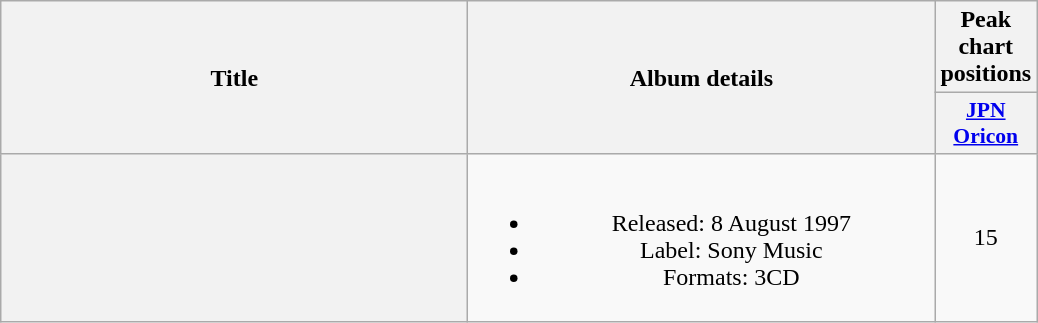<table class="wikitable plainrowheaders" style="text-align:center;">
<tr>
<th scope="col" rowspan="2" style="width:19em;">Title</th>
<th scope="col" rowspan="2" style="width:19em;">Album details</th>
<th scope="col">Peak chart positions</th>
</tr>
<tr>
<th scope="col" style="width:2.9em;font-size:90%;"><a href='#'>JPN<br>Oricon</a><br></th>
</tr>
<tr>
<th scope="row"></th>
<td><br><ul><li>Released: 8 August 1997</li><li>Label: Sony Music</li><li>Formats: 3CD</li></ul></td>
<td>15</td>
</tr>
</table>
